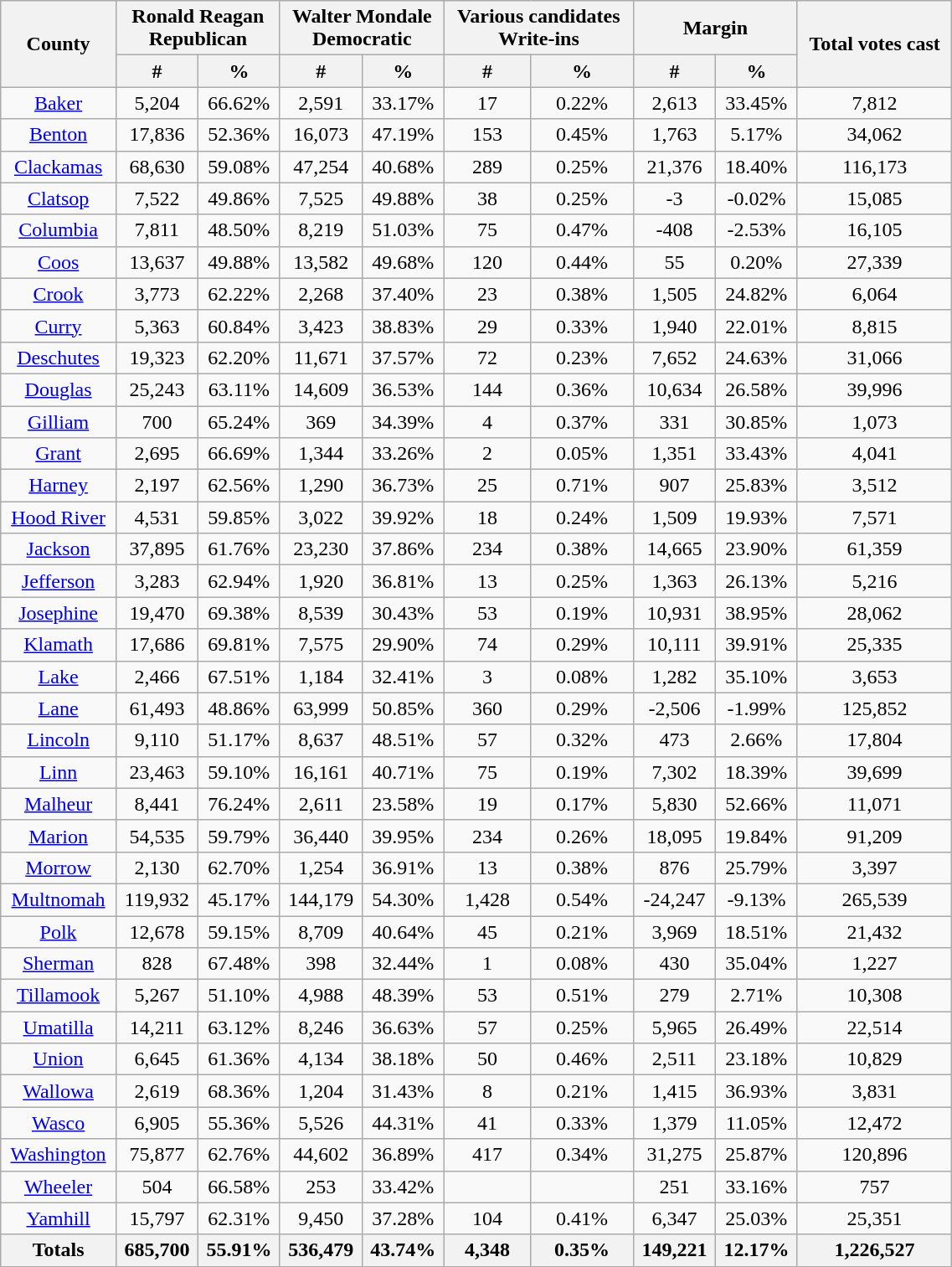<table width="60%" class="wikitable sortable" style="text-align:center">
<tr>
<th style="text-align:center;" rowspan="2">County</th>
<th style="text-align:center;" colspan="2">Ronald Reagan<br>Republican</th>
<th style="text-align:center;" colspan="2">Walter Mondale<br>Democratic</th>
<th style="text-align:center;" colspan="2">Various candidates<br>Write-ins</th>
<th style="text-align:center;" colspan="2">Margin</th>
<th style="text-align:center;" rowspan="2">Total votes cast</th>
</tr>
<tr>
<th style="text-align:center;" data-sort-type="number">#</th>
<th style="text-align:center;" data-sort-type="number">%</th>
<th style="text-align:center;" data-sort-type="number">#</th>
<th style="text-align:center;" data-sort-type="number">%</th>
<th style="text-align:center;" data-sort-type="number">#</th>
<th style="text-align:center;" data-sort-type="number">%</th>
<th style="text-align:center;" data-sort-type="number">#</th>
<th style="text-align:center;" data-sort-type="number">%</th>
</tr>
<tr style="text-align:center;">
<td><a href='#'>Baker</a></td>
<td>5,204</td>
<td>66.62%</td>
<td>2,591</td>
<td>33.17%</td>
<td>17</td>
<td>0.22%</td>
<td>2,613</td>
<td>33.45%</td>
<td>7,812</td>
</tr>
<tr style="text-align:center;">
<td><a href='#'>Benton</a></td>
<td>17,836</td>
<td>52.36%</td>
<td>16,073</td>
<td>47.19%</td>
<td>153</td>
<td>0.45%</td>
<td>1,763</td>
<td>5.17%</td>
<td>34,062</td>
</tr>
<tr style="text-align:center;">
<td><a href='#'>Clackamas</a></td>
<td>68,630</td>
<td>59.08%</td>
<td>47,254</td>
<td>40.68%</td>
<td>289</td>
<td>0.25%</td>
<td>21,376</td>
<td>18.40%</td>
<td>116,173</td>
</tr>
<tr style="text-align:center;">
<td><a href='#'>Clatsop</a></td>
<td>7,522</td>
<td>49.86%</td>
<td>7,525</td>
<td>49.88%</td>
<td>38</td>
<td>0.25%</td>
<td>-3</td>
<td>-0.02%</td>
<td>15,085</td>
</tr>
<tr style="text-align:center;">
<td><a href='#'>Columbia</a></td>
<td>7,811</td>
<td>48.50%</td>
<td>8,219</td>
<td>51.03%</td>
<td>75</td>
<td>0.47%</td>
<td>-408</td>
<td>-2.53%</td>
<td>16,105</td>
</tr>
<tr style="text-align:center;">
<td><a href='#'>Coos</a></td>
<td>13,637</td>
<td>49.88%</td>
<td>13,582</td>
<td>49.68%</td>
<td>120</td>
<td>0.44%</td>
<td>55</td>
<td>0.20%</td>
<td>27,339</td>
</tr>
<tr style="text-align:center;">
<td><a href='#'>Crook</a></td>
<td>3,773</td>
<td>62.22%</td>
<td>2,268</td>
<td>37.40%</td>
<td>23</td>
<td>0.38%</td>
<td>1,505</td>
<td>24.82%</td>
<td>6,064</td>
</tr>
<tr style="text-align:center;">
<td><a href='#'>Curry</a></td>
<td>5,363</td>
<td>60.84%</td>
<td>3,423</td>
<td>38.83%</td>
<td>29</td>
<td>0.33%</td>
<td>1,940</td>
<td>22.01%</td>
<td>8,815</td>
</tr>
<tr style="text-align:center;">
<td><a href='#'>Deschutes</a></td>
<td>19,323</td>
<td>62.20%</td>
<td>11,671</td>
<td>37.57%</td>
<td>72</td>
<td>0.23%</td>
<td>7,652</td>
<td>24.63%</td>
<td>31,066</td>
</tr>
<tr style="text-align:center;">
<td><a href='#'>Douglas</a></td>
<td>25,243</td>
<td>63.11%</td>
<td>14,609</td>
<td>36.53%</td>
<td>144</td>
<td>0.36%</td>
<td>10,634</td>
<td>26.58%</td>
<td>39,996</td>
</tr>
<tr style="text-align:center;">
<td><a href='#'>Gilliam</a></td>
<td>700</td>
<td>65.24%</td>
<td>369</td>
<td>34.39%</td>
<td>4</td>
<td>0.37%</td>
<td>331</td>
<td>30.85%</td>
<td>1,073</td>
</tr>
<tr style="text-align:center;">
<td><a href='#'>Grant</a></td>
<td>2,695</td>
<td>66.69%</td>
<td>1,344</td>
<td>33.26%</td>
<td>2</td>
<td>0.05%</td>
<td>1,351</td>
<td>33.43%</td>
<td>4,041</td>
</tr>
<tr style="text-align:center;">
<td><a href='#'>Harney</a></td>
<td>2,197</td>
<td>62.56%</td>
<td>1,290</td>
<td>36.73%</td>
<td>25</td>
<td>0.71%</td>
<td>907</td>
<td>25.83%</td>
<td>3,512</td>
</tr>
<tr style="text-align:center;">
<td><a href='#'>Hood River</a></td>
<td>4,531</td>
<td>59.85%</td>
<td>3,022</td>
<td>39.92%</td>
<td>18</td>
<td>0.24%</td>
<td>1,509</td>
<td>19.93%</td>
<td>7,571</td>
</tr>
<tr style="text-align:center;">
<td><a href='#'>Jackson</a></td>
<td>37,895</td>
<td>61.76%</td>
<td>23,230</td>
<td>37.86%</td>
<td>234</td>
<td>0.38%</td>
<td>14,665</td>
<td>23.90%</td>
<td>61,359</td>
</tr>
<tr style="text-align:center;">
<td><a href='#'>Jefferson</a></td>
<td>3,283</td>
<td>62.94%</td>
<td>1,920</td>
<td>36.81%</td>
<td>13</td>
<td>0.25%</td>
<td>1,363</td>
<td>26.13%</td>
<td>5,216</td>
</tr>
<tr style="text-align:center;">
<td><a href='#'>Josephine</a></td>
<td>19,470</td>
<td>69.38%</td>
<td>8,539</td>
<td>30.43%</td>
<td>53</td>
<td>0.19%</td>
<td>10,931</td>
<td>38.95%</td>
<td>28,062</td>
</tr>
<tr style="text-align:center;">
<td><a href='#'>Klamath</a></td>
<td>17,686</td>
<td>69.81%</td>
<td>7,575</td>
<td>29.90%</td>
<td>74</td>
<td>0.29%</td>
<td>10,111</td>
<td>39.91%</td>
<td>25,335</td>
</tr>
<tr style="text-align:center;">
<td><a href='#'>Lake</a></td>
<td>2,466</td>
<td>67.51%</td>
<td>1,184</td>
<td>32.41%</td>
<td>3</td>
<td>0.08%</td>
<td>1,282</td>
<td>35.10%</td>
<td>3,653</td>
</tr>
<tr style="text-align:center;">
<td><a href='#'>Lane</a></td>
<td>61,493</td>
<td>48.86%</td>
<td>63,999</td>
<td>50.85%</td>
<td>360</td>
<td>0.29%</td>
<td>-2,506</td>
<td>-1.99%</td>
<td>125,852</td>
</tr>
<tr style="text-align:center;">
<td><a href='#'>Lincoln</a></td>
<td>9,110</td>
<td>51.17%</td>
<td>8,637</td>
<td>48.51%</td>
<td>57</td>
<td>0.32%</td>
<td>473</td>
<td>2.66%</td>
<td>17,804</td>
</tr>
<tr style="text-align:center;">
<td><a href='#'>Linn</a></td>
<td>23,463</td>
<td>59.10%</td>
<td>16,161</td>
<td>40.71%</td>
<td>75</td>
<td>0.19%</td>
<td>7,302</td>
<td>18.39%</td>
<td>39,699</td>
</tr>
<tr style="text-align:center;">
<td><a href='#'>Malheur</a></td>
<td>8,441</td>
<td>76.24%</td>
<td>2,611</td>
<td>23.58%</td>
<td>19</td>
<td>0.17%</td>
<td>5,830</td>
<td>52.66%</td>
<td>11,071</td>
</tr>
<tr style="text-align:center;">
<td><a href='#'>Marion</a></td>
<td>54,535</td>
<td>59.79%</td>
<td>36,440</td>
<td>39.95%</td>
<td>234</td>
<td>0.26%</td>
<td>18,095</td>
<td>19.84%</td>
<td>91,209</td>
</tr>
<tr style="text-align:center;">
<td><a href='#'>Morrow</a></td>
<td>2,130</td>
<td>62.70%</td>
<td>1,254</td>
<td>36.91%</td>
<td>13</td>
<td>0.38%</td>
<td>876</td>
<td>25.79%</td>
<td>3,397</td>
</tr>
<tr style="text-align:center;">
<td><a href='#'>Multnomah</a></td>
<td>119,932</td>
<td>45.17%</td>
<td>144,179</td>
<td>54.30%</td>
<td>1,428</td>
<td>0.54%</td>
<td>-24,247</td>
<td>-9.13%</td>
<td>265,539</td>
</tr>
<tr style="text-align:center;">
<td><a href='#'>Polk</a></td>
<td>12,678</td>
<td>59.15%</td>
<td>8,709</td>
<td>40.64%</td>
<td>45</td>
<td>0.21%</td>
<td>3,969</td>
<td>18.51%</td>
<td>21,432</td>
</tr>
<tr style="text-align:center;">
<td><a href='#'>Sherman</a></td>
<td>828</td>
<td>67.48%</td>
<td>398</td>
<td>32.44%</td>
<td>1</td>
<td>0.08%</td>
<td>430</td>
<td>35.04%</td>
<td>1,227</td>
</tr>
<tr style="text-align:center;">
<td><a href='#'>Tillamook</a></td>
<td>5,267</td>
<td>51.10%</td>
<td>4,988</td>
<td>48.39%</td>
<td>53</td>
<td>0.51%</td>
<td>279</td>
<td>2.71%</td>
<td>10,308</td>
</tr>
<tr style="text-align:center;">
<td><a href='#'>Umatilla</a></td>
<td>14,211</td>
<td>63.12%</td>
<td>8,246</td>
<td>36.63%</td>
<td>57</td>
<td>0.25%</td>
<td>5,965</td>
<td>26.49%</td>
<td>22,514</td>
</tr>
<tr style="text-align:center;">
<td><a href='#'>Union</a></td>
<td>6,645</td>
<td>61.36%</td>
<td>4,134</td>
<td>38.18%</td>
<td>50</td>
<td>0.46%</td>
<td>2,511</td>
<td>23.18%</td>
<td>10,829</td>
</tr>
<tr style="text-align:center;">
<td><a href='#'>Wallowa</a></td>
<td>2,619</td>
<td>68.36%</td>
<td>1,204</td>
<td>31.43%</td>
<td>8</td>
<td>0.21%</td>
<td>1,415</td>
<td>36.93%</td>
<td>3,831</td>
</tr>
<tr style="text-align:center;">
<td><a href='#'>Wasco</a></td>
<td>6,905</td>
<td>55.36%</td>
<td>5,526</td>
<td>44.31%</td>
<td>41</td>
<td>0.33%</td>
<td>1,379</td>
<td>11.05%</td>
<td>12,472</td>
</tr>
<tr style="text-align:center;">
<td><a href='#'>Washington</a></td>
<td>75,877</td>
<td>62.76%</td>
<td>44,602</td>
<td>36.89%</td>
<td>417</td>
<td>0.34%</td>
<td>31,275</td>
<td>25.87%</td>
<td>120,896</td>
</tr>
<tr style="text-align:center;">
<td><a href='#'>Wheeler</a></td>
<td>504</td>
<td>66.58%</td>
<td>253</td>
<td>33.42%</td>
<td></td>
<td></td>
<td>251</td>
<td>33.16%</td>
<td>757</td>
</tr>
<tr style="text-align:center;">
<td><a href='#'>Yamhill</a></td>
<td>15,797</td>
<td>62.31%</td>
<td>9,450</td>
<td>37.28%</td>
<td>104</td>
<td>0.41%</td>
<td>6,347</td>
<td>25.03%</td>
<td>25,351</td>
</tr>
<tr style="text-align:center;">
<th>Totals</th>
<th>685,700</th>
<th>55.91%</th>
<th>536,479</th>
<th>43.74%</th>
<th>4,348</th>
<th>0.35%</th>
<th>149,221</th>
<th>12.17%</th>
<th>1,226,527</th>
</tr>
</table>
